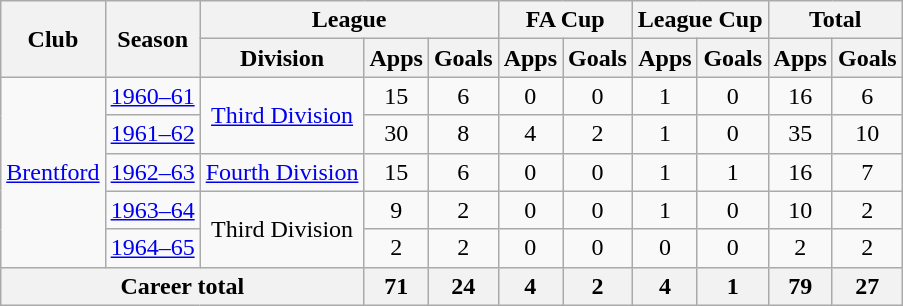<table class="wikitable" style="text-align: center;">
<tr>
<th rowspan="2">Club</th>
<th rowspan="2">Season</th>
<th colspan="3">League</th>
<th colspan="2">FA Cup</th>
<th colspan="2">League Cup</th>
<th colspan="2">Total</th>
</tr>
<tr>
<th>Division</th>
<th>Apps</th>
<th>Goals</th>
<th>Apps</th>
<th>Goals</th>
<th>Apps</th>
<th>Goals</th>
<th>Apps</th>
<th>Goals</th>
</tr>
<tr>
<td rowspan="5"><a href='#'>Brentford</a></td>
<td><a href='#'>1960–61</a></td>
<td rowspan="2"><a href='#'>Third Division</a></td>
<td>15</td>
<td>6</td>
<td>0</td>
<td>0</td>
<td>1</td>
<td>0</td>
<td>16</td>
<td>6</td>
</tr>
<tr>
<td><a href='#'>1961–62</a></td>
<td>30</td>
<td>8</td>
<td>4</td>
<td>2</td>
<td>1</td>
<td>0</td>
<td>35</td>
<td>10</td>
</tr>
<tr>
<td><a href='#'>1962–63</a></td>
<td><a href='#'>Fourth Division</a></td>
<td>15</td>
<td>6</td>
<td>0</td>
<td>0</td>
<td>1</td>
<td>1</td>
<td>16</td>
<td>7</td>
</tr>
<tr>
<td><a href='#'>1963–64</a></td>
<td rowspan="2">Third Division</td>
<td>9</td>
<td>2</td>
<td>0</td>
<td>0</td>
<td>1</td>
<td>0</td>
<td>10</td>
<td>2</td>
</tr>
<tr>
<td><a href='#'>1964–65</a></td>
<td>2</td>
<td>2</td>
<td>0</td>
<td>0</td>
<td>0</td>
<td>0</td>
<td>2</td>
<td>2</td>
</tr>
<tr>
<th colspan="3">Career total</th>
<th>71</th>
<th>24</th>
<th>4</th>
<th>2</th>
<th>4</th>
<th>1</th>
<th>79</th>
<th>27</th>
</tr>
</table>
